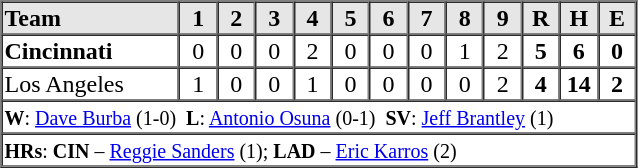<table border=1 cellspacing=0 width=425 style="margin-left:3em;">
<tr style="text-align:center; background-color:#e6e6e6;">
<th align=left width=28%>Team</th>
<th width=6%>1</th>
<th width=6%>2</th>
<th width=6%>3</th>
<th width=6%>4</th>
<th width=6%>5</th>
<th width=6%>6</th>
<th width=6%>7</th>
<th width=6%>8</th>
<th width=6%>9</th>
<th width=6%>R</th>
<th width=6%>H</th>
<th width=6%>E</th>
</tr>
<tr style="text-align:center;">
<td align=left><strong>Cincinnati</strong></td>
<td>0</td>
<td>0</td>
<td>0</td>
<td>2</td>
<td>0</td>
<td>0</td>
<td>0</td>
<td>1</td>
<td>2</td>
<td><strong>5</strong></td>
<td><strong>6</strong></td>
<td><strong>0</strong></td>
</tr>
<tr style="text-align:center;">
<td align=left>Los Angeles</td>
<td>1</td>
<td>0</td>
<td>0</td>
<td>1</td>
<td>0</td>
<td>0</td>
<td>0</td>
<td>0</td>
<td>2</td>
<td><strong>4</strong></td>
<td><strong>14</strong></td>
<td><strong>2</strong></td>
</tr>
<tr style="text-align:left;">
<td colspan=13><small><strong>W</strong>: <a href='#'>Dave Burba</a> (1-0)  <strong>L</strong>: <a href='#'>Antonio Osuna</a> (0-1)  <strong>SV</strong>: <a href='#'>Jeff Brantley</a> (1)</small></td>
</tr>
<tr style="text-align:left;">
<td colspan=13><small><strong>HRs</strong>: <strong>CIN</strong> – <a href='#'>Reggie Sanders</a> (1); <strong>LAD</strong> – <a href='#'>Eric Karros</a> (2)</small></td>
</tr>
</table>
